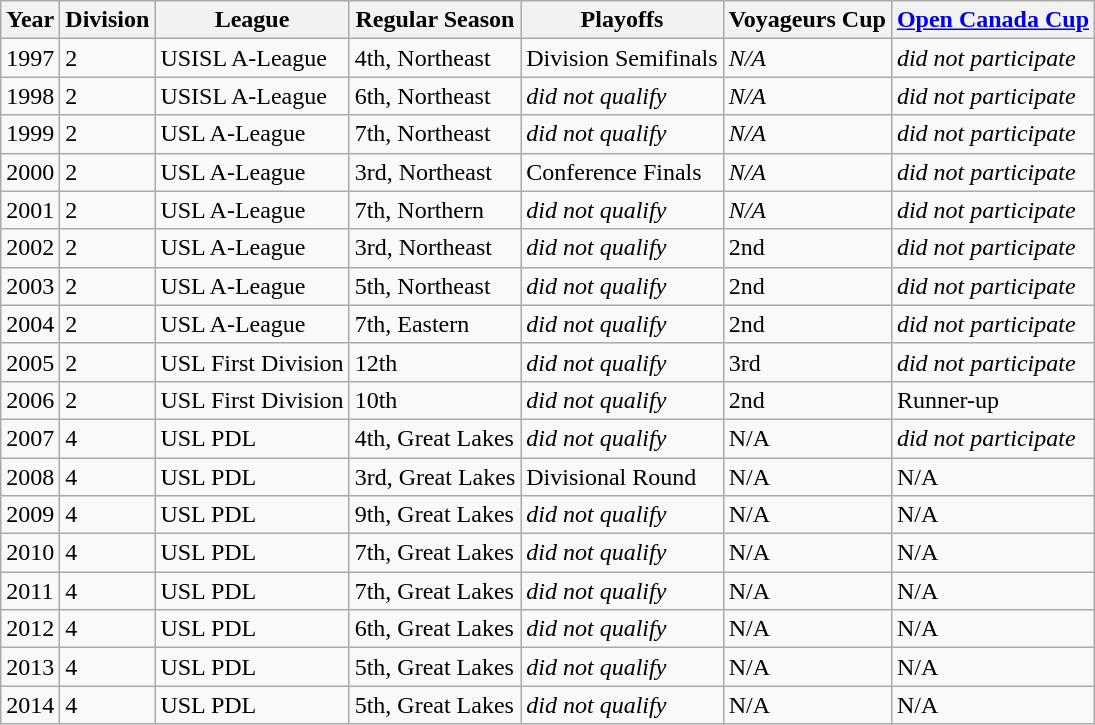<table class="wikitable">
<tr>
<th>Year</th>
<th>Division</th>
<th>League</th>
<th>Regular Season</th>
<th>Playoffs</th>
<th>Voyageurs Cup</th>
<th><a href='#'>Open Canada Cup</a></th>
</tr>
<tr>
<td>1997</td>
<td>2</td>
<td>USISL A-League</td>
<td>4th, Northeast</td>
<td>Division Semifinals</td>
<td><em>N/A</em></td>
<td><em>did not participate</em></td>
</tr>
<tr>
<td>1998</td>
<td>2</td>
<td>USISL A-League</td>
<td>6th, Northeast</td>
<td><em>did not qualify</em></td>
<td><em>N/A</em></td>
<td><em>did not participate</em></td>
</tr>
<tr>
<td>1999</td>
<td>2</td>
<td>USL A-League</td>
<td>7th, Northeast</td>
<td><em>did not qualify</em></td>
<td><em>N/A</em></td>
<td><em>did not participate</em></td>
</tr>
<tr>
<td>2000</td>
<td>2</td>
<td>USL A-League</td>
<td>3rd, Northeast</td>
<td>Conference Finals</td>
<td><em>N/A</em></td>
<td><em>did not participate</em></td>
</tr>
<tr>
<td>2001</td>
<td>2</td>
<td>USL A-League</td>
<td>7th, Northern</td>
<td><em>did not qualify</em></td>
<td><em>N/A</em></td>
<td><em>did not participate</em></td>
</tr>
<tr>
<td>2002</td>
<td>2</td>
<td>USL A-League</td>
<td>3rd, Northeast</td>
<td><em>did not qualify</em></td>
<td>2nd</td>
<td><em>did not participate</em></td>
</tr>
<tr>
<td>2003</td>
<td>2</td>
<td>USL A-League</td>
<td>5th, Northeast</td>
<td><em>did not qualify</em></td>
<td>2nd</td>
<td><em>did not participate</em></td>
</tr>
<tr>
<td>2004</td>
<td>2</td>
<td>USL A-League</td>
<td>7th, Eastern</td>
<td><em>did not qualify</em></td>
<td>2nd</td>
<td><em>did not participate</em></td>
</tr>
<tr>
<td>2005</td>
<td>2</td>
<td>USL First Division</td>
<td>12th</td>
<td><em>did not qualify</em></td>
<td>3rd</td>
<td><em>did not participate</em></td>
</tr>
<tr>
<td>2006</td>
<td>2</td>
<td>USL First Division</td>
<td>10th</td>
<td><em>did not qualify</em></td>
<td>2nd</td>
<td>Runner-up</td>
</tr>
<tr>
<td>2007</td>
<td>4</td>
<td>USL PDL</td>
<td>4th, Great Lakes</td>
<td><em>did not qualify</em></td>
<td>N/A</td>
<td><em>did not participate</em></td>
</tr>
<tr>
<td>2008</td>
<td>4</td>
<td>USL PDL</td>
<td>3rd, Great Lakes</td>
<td>Divisional Round</td>
<td>N/A</td>
<td>N/A</td>
</tr>
<tr>
<td>2009</td>
<td>4</td>
<td>USL PDL</td>
<td>9th, Great Lakes</td>
<td><em>did not qualify</em></td>
<td>N/A</td>
<td>N/A</td>
</tr>
<tr>
<td>2010</td>
<td>4</td>
<td>USL PDL</td>
<td>7th, Great Lakes</td>
<td><em>did not qualify</em></td>
<td>N/A</td>
<td>N/A</td>
</tr>
<tr>
<td>2011</td>
<td>4</td>
<td>USL PDL</td>
<td>7th, Great Lakes</td>
<td><em>did not qualify</em></td>
<td>N/A</td>
<td>N/A</td>
</tr>
<tr>
<td>2012</td>
<td>4</td>
<td>USL PDL</td>
<td>6th, Great Lakes</td>
<td><em>did not qualify</em></td>
<td>N/A</td>
<td>N/A</td>
</tr>
<tr>
<td>2013</td>
<td>4</td>
<td>USL PDL</td>
<td>5th, Great Lakes</td>
<td><em>did not qualify</em></td>
<td>N/A</td>
<td>N/A</td>
</tr>
<tr>
<td>2014</td>
<td>4</td>
<td>USL PDL</td>
<td>5th, Great Lakes</td>
<td><em>did not qualify</em></td>
<td>N/A</td>
<td>N/A</td>
</tr>
</table>
